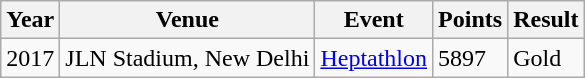<table class="wikitable">
<tr>
<th>Year</th>
<th>Venue</th>
<th>Event</th>
<th>Points</th>
<th>Result</th>
</tr>
<tr>
<td>2017</td>
<td>JLN Stadium, New Delhi</td>
<td><a href='#'>Heptathlon</a></td>
<td>5897</td>
<td>Gold</td>
</tr>
</table>
